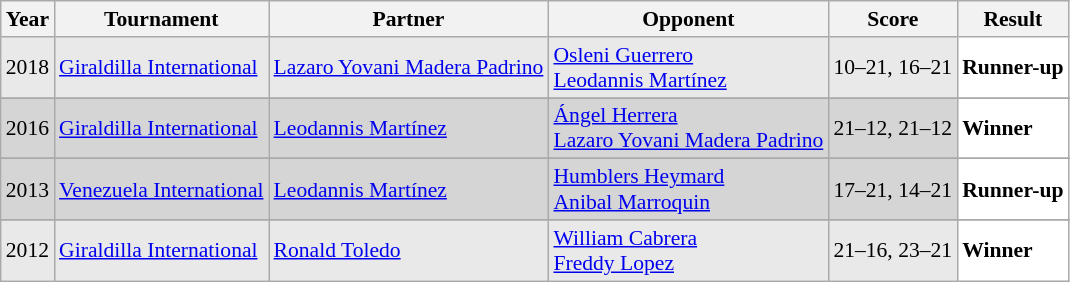<table class="sortable wikitable" style="font-size: 90%;">
<tr>
<th>Year</th>
<th>Tournament</th>
<th>Partner</th>
<th>Opponent</th>
<th>Score</th>
<th>Result</th>
</tr>
<tr style="background:#E9E9E9">
<td align="center">2018</td>
<td align="left"><a href='#'>Giraldilla International</a></td>
<td align="left"> <a href='#'>Lazaro Yovani Madera Padrino</a></td>
<td align="left"> <a href='#'>Osleni Guerrero</a> <br>  <a href='#'>Leodannis Martínez</a></td>
<td align="left">10–21, 16–21</td>
<td style="text-align:left; background:white"> <strong>Runner-up</strong></td>
</tr>
<tr>
</tr>
<tr style="background:#D5D5D5">
<td align="center">2016</td>
<td align="left"><a href='#'>Giraldilla International</a></td>
<td align="left"> <a href='#'>Leodannis Martínez</a></td>
<td align="left"> <a href='#'>Ángel Herrera</a> <br>  <a href='#'>Lazaro Yovani Madera Padrino</a></td>
<td align="left">21–12, 21–12</td>
<td style="text-align:left; background:white"> <strong>Winner</strong></td>
</tr>
<tr>
</tr>
<tr style="background:#D5D5D5">
<td align="center">2013</td>
<td align="left"><a href='#'>Venezuela International</a></td>
<td align="left"> <a href='#'>Leodannis Martínez</a></td>
<td align="left"> <a href='#'>Humblers Heymard</a> <br>  <a href='#'>Anibal Marroquin</a></td>
<td align="left">17–21, 14–21</td>
<td style="text-align:left; background:white"> <strong>Runner-up</strong></td>
</tr>
<tr>
</tr>
<tr style="background:#E9E9E9">
<td align="center">2012</td>
<td align="left"><a href='#'>Giraldilla International</a></td>
<td align="left"> <a href='#'>Ronald Toledo</a></td>
<td align="left"> <a href='#'>William Cabrera</a> <br>  <a href='#'>Freddy Lopez</a></td>
<td align="left">21–16, 23–21</td>
<td style="text-align:left; background:white"> <strong>Winner</strong></td>
</tr>
</table>
